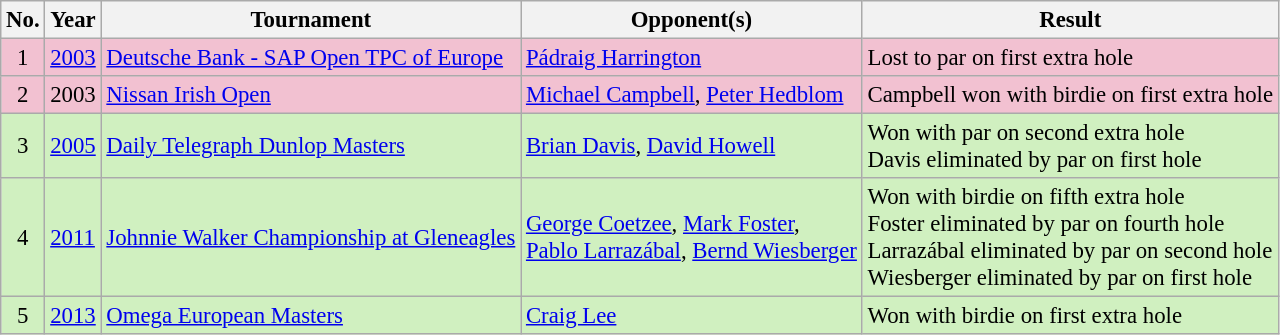<table class="wikitable" style="font-size:95%;">
<tr>
<th>No.</th>
<th>Year</th>
<th>Tournament</th>
<th>Opponent(s)</th>
<th>Result</th>
</tr>
<tr style="background:#F2C1D1;">
<td align=center>1</td>
<td><a href='#'>2003</a></td>
<td><a href='#'>Deutsche Bank - SAP Open TPC of Europe</a></td>
<td> <a href='#'>Pádraig Harrington</a></td>
<td>Lost to par on first extra hole</td>
</tr>
<tr style="background:#F2C1D1;">
<td align=center>2</td>
<td>2003</td>
<td><a href='#'>Nissan Irish Open</a></td>
<td> <a href='#'>Michael Campbell</a>,  <a href='#'>Peter Hedblom</a></td>
<td>Campbell won with birdie on first extra hole</td>
</tr>
<tr style="background:#D0F0C0;">
<td align=center>3</td>
<td><a href='#'>2005</a></td>
<td><a href='#'>Daily Telegraph Dunlop Masters</a></td>
<td> <a href='#'>Brian Davis</a>,  <a href='#'>David Howell</a></td>
<td>Won with par on second extra hole<br>Davis eliminated by par on first hole</td>
</tr>
<tr style="background:#D0F0C0;">
<td align=center>4</td>
<td><a href='#'>2011</a></td>
<td><a href='#'>Johnnie Walker Championship at Gleneagles</a></td>
<td> <a href='#'>George Coetzee</a>,  <a href='#'>Mark Foster</a>,<br> <a href='#'>Pablo Larrazábal</a>,  <a href='#'>Bernd Wiesberger</a></td>
<td>Won with birdie on fifth extra hole<br>Foster eliminated by par on fourth hole<br>Larrazábal eliminated by par on second hole<br>Wiesberger eliminated by par on first hole</td>
</tr>
<tr style="background:#D0F0C0;">
<td align=center>5</td>
<td><a href='#'>2013</a></td>
<td><a href='#'>Omega European Masters</a></td>
<td> <a href='#'>Craig Lee</a></td>
<td>Won with birdie on first extra hole</td>
</tr>
</table>
